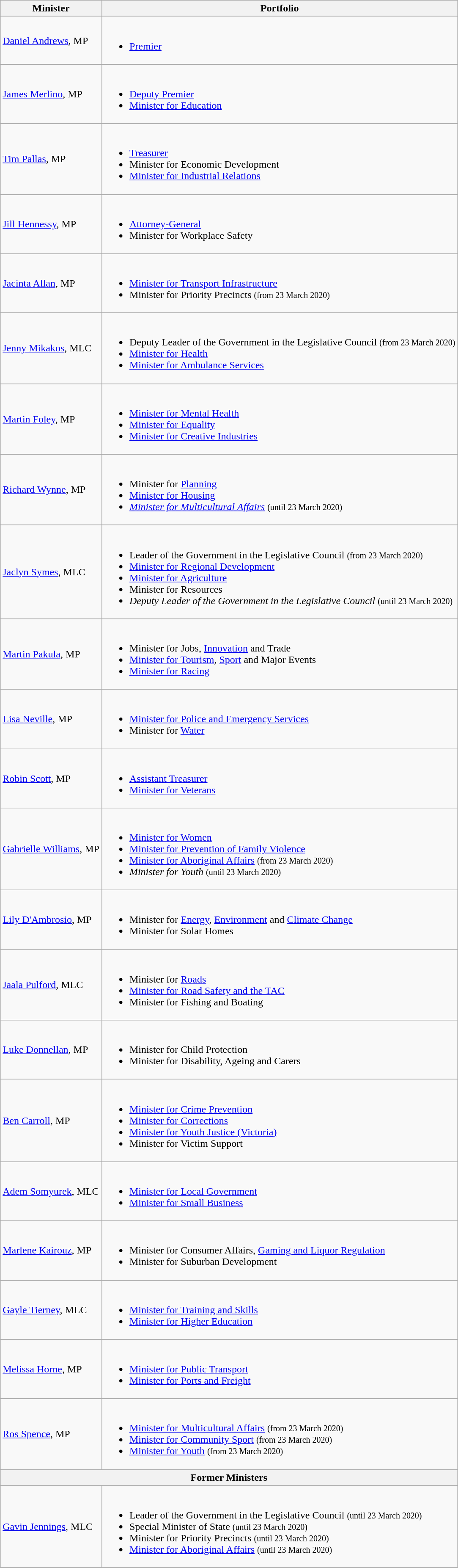<table class="wikitable">
<tr>
<th><strong>Minister</strong></th>
<th><strong>Portfolio</strong></th>
</tr>
<tr>
<td><a href='#'>Daniel Andrews</a>, MP</td>
<td><br><ul><li><a href='#'>Premier</a></li></ul></td>
</tr>
<tr>
<td><a href='#'>James Merlino</a>, MP</td>
<td><br><ul><li><a href='#'>Deputy Premier</a></li><li><a href='#'>Minister for Education</a></li></ul></td>
</tr>
<tr>
<td><a href='#'>Tim Pallas</a>, MP</td>
<td><br><ul><li><a href='#'>Treasurer</a></li><li>Minister for Economic Development</li><li><a href='#'>Minister for Industrial Relations</a></li></ul></td>
</tr>
<tr>
<td><a href='#'>Jill Hennessy</a>, MP</td>
<td><br><ul><li><a href='#'>Attorney-General</a></li><li>Minister for Workplace Safety</li></ul></td>
</tr>
<tr>
<td><a href='#'>Jacinta Allan</a>, MP</td>
<td><br><ul><li><a href='#'>Minister for Transport Infrastructure</a></li><li>Minister for Priority Precincts <small>(from 23 March 2020)</small></li></ul></td>
</tr>
<tr>
<td><a href='#'>Jenny Mikakos</a>, MLC</td>
<td><br><ul><li>Deputy Leader of the Government in the Legislative Council <small>(from 23 March 2020)</small></li><li><a href='#'>Minister for Health</a></li><li><a href='#'>Minister for Ambulance Services</a></li></ul></td>
</tr>
<tr>
<td><a href='#'>Martin Foley</a>, MP</td>
<td><br><ul><li><a href='#'>Minister for Mental Health</a></li><li><a href='#'>Minister for Equality</a></li><li><a href='#'>Minister for Creative Industries</a></li></ul></td>
</tr>
<tr>
<td><a href='#'>Richard Wynne</a>, MP</td>
<td><br><ul><li>Minister for <a href='#'>Planning</a></li><li><a href='#'>Minister for Housing</a></li><li><em><a href='#'>Minister for Multicultural Affairs</a></em> <small>(until 23 March 2020)</small></li></ul></td>
</tr>
<tr>
<td><a href='#'>Jaclyn Symes</a>, MLC</td>
<td><br><ul><li>Leader of the Government in the Legislative Council <small>(from 23 March 2020)</small></li><li><a href='#'>Minister for Regional Development</a></li><li><a href='#'>Minister for Agriculture</a></li><li>Minister for Resources</li><li><em>Deputy Leader of the Government in the Legislative Council</em> <small>(until 23 March 2020)</small></li></ul></td>
</tr>
<tr>
<td><a href='#'>Martin Pakula</a>, MP</td>
<td><br><ul><li>Minister for Jobs, <a href='#'>Innovation</a> and Trade</li><li><a href='#'>Minister for Tourism</a>, <a href='#'>Sport</a> and Major Events</li><li><a href='#'>Minister for Racing</a></li></ul></td>
</tr>
<tr>
<td><a href='#'>Lisa Neville</a>, MP</td>
<td><br><ul><li><a href='#'>Minister for Police and Emergency Services</a></li><li>Minister for <a href='#'>Water</a></li></ul></td>
</tr>
<tr>
<td><a href='#'>Robin Scott</a>, MP</td>
<td><br><ul><li><a href='#'>Assistant Treasurer</a></li><li><a href='#'>Minister for Veterans</a></li></ul></td>
</tr>
<tr>
<td><a href='#'>Gabrielle Williams</a>, MP</td>
<td><br><ul><li><a href='#'>Minister for Women</a></li><li><a href='#'>Minister for Prevention of Family Violence</a></li><li><a href='#'>Minister for Aboriginal Affairs</a> <small>(from 23 March 2020)</small></li><li><em>Minister for Youth</em> <small>(until 23 March 2020)</small></li></ul></td>
</tr>
<tr>
<td><a href='#'>Lily D'Ambrosio</a>, MP</td>
<td><br><ul><li>Minister for <a href='#'>Energy</a>, <a href='#'>Environment</a> and <a href='#'>Climate Change</a></li><li>Minister for Solar Homes</li></ul></td>
</tr>
<tr>
<td><a href='#'>Jaala Pulford</a>, MLC</td>
<td><br><ul><li>Minister for <a href='#'>Roads</a></li><li><a href='#'>Minister for Road Safety and the TAC</a></li><li>Minister for Fishing and Boating</li></ul></td>
</tr>
<tr>
<td><a href='#'>Luke Donnellan</a>, MP</td>
<td><br><ul><li>Minister for Child Protection</li><li>Minister for Disability, Ageing and Carers</li></ul></td>
</tr>
<tr>
<td><a href='#'>Ben Carroll</a>, MP</td>
<td><br><ul><li><a href='#'>Minister for Crime Prevention</a></li><li><a href='#'>Minister for Corrections</a></li><li><a href='#'>Minister for Youth Justice (Victoria)</a></li><li>Minister for Victim Support</li></ul></td>
</tr>
<tr>
<td><a href='#'>Adem Somyurek</a>, MLC</td>
<td><br><ul><li><a href='#'>Minister for Local Government</a></li><li><a href='#'>Minister for Small Business</a></li></ul></td>
</tr>
<tr>
<td><a href='#'>Marlene Kairouz</a>, MP</td>
<td><br><ul><li>Minister for Consumer Affairs, <a href='#'>Gaming and Liquor Regulation</a></li><li>Minister for Suburban Development</li></ul></td>
</tr>
<tr>
<td><a href='#'>Gayle Tierney</a>, MLC</td>
<td><br><ul><li><a href='#'>Minister for Training and Skills</a></li><li><a href='#'>Minister for Higher Education</a></li></ul></td>
</tr>
<tr>
<td><a href='#'>Melissa Horne</a>, MP</td>
<td><br><ul><li><a href='#'>Minister for Public Transport</a></li><li><a href='#'>Minister for Ports and Freight</a></li></ul></td>
</tr>
<tr>
<td><a href='#'>Ros Spence</a>, MP</td>
<td><br><ul><li><a href='#'>Minister for Multicultural Affairs</a> <small>(from 23 March 2020)</small></li><li><a href='#'>Minister for Community Sport</a> <small>(from 23 March 2020)</small></li><li><a href='#'>Minister for Youth</a> <small>(from 23 March 2020)</small></li></ul></td>
</tr>
<tr>
<th colspan="2">Former Ministers</th>
</tr>
<tr>
<td><a href='#'>Gavin Jennings</a>, MLC</td>
<td><br><ul><li>Leader of the Government in the Legislative Council <small>(until 23 March 2020)</small></li><li>Special Minister of State <small>(until 23 March 2020)</small></li><li>Minister for Priority Precincts <small>(until 23 March 2020)</small></li><li><a href='#'>Minister for Aboriginal Affairs</a> <small>(until 23 March 2020)</small></li></ul></td>
</tr>
</table>
